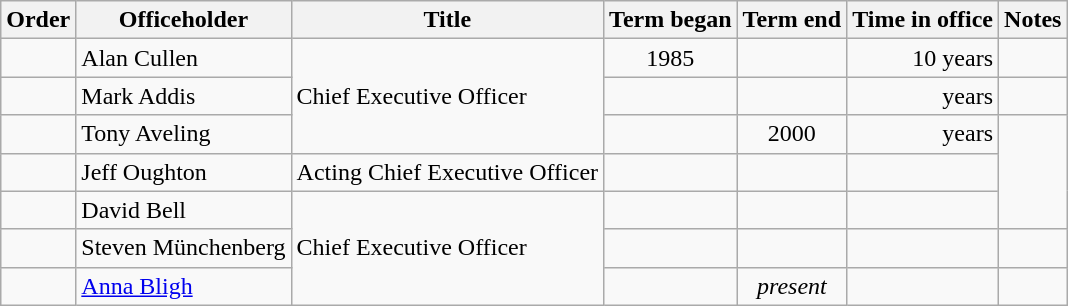<table class="wikitable" width="auto" style="text-align: center">
<tr>
<th>Order</th>
<th>Officeholder</th>
<th>Title</th>
<th>Term began</th>
<th>Term end</th>
<th>Time in office</th>
<th>Notes</th>
</tr>
<tr>
<td></td>
<td align=left>Alan Cullen</td>
<td align=left rowspan=3>Chief Executive Officer</td>
<td>1985</td>
<td></td>
<td align=right>10 years</td>
<td></td>
</tr>
<tr>
<td></td>
<td align=left>Mark Addis</td>
<td></td>
<td></td>
<td align=right> years</td>
<td></td>
</tr>
<tr>
<td></td>
<td align=left>Tony Aveling</td>
<td></td>
<td>2000</td>
<td align=right> years</td>
<td rowspan=3></td>
</tr>
<tr>
<td></td>
<td align=left>Jeff Oughton</td>
<td align=left>Acting Chief Executive Officer</td>
<td></td>
<td></td>
<td align=right></td>
</tr>
<tr>
<td></td>
<td align=left>David Bell</td>
<td align=left rowspan=11>Chief Executive Officer</td>
<td></td>
<td></td>
<td align=right></td>
</tr>
<tr>
<td></td>
<td align=left>Steven Münchenberg</td>
<td></td>
<td></td>
<td align=right></td>
<td></td>
</tr>
<tr>
<td></td>
<td align=left><a href='#'>Anna Bligh</a></td>
<td></td>
<td><em>present</em></td>
<td align=right></td>
<td></td>
</tr>
</table>
